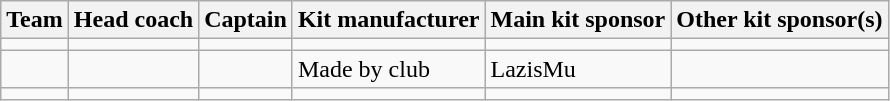<table class="wikitable">
<tr>
<th>Team</th>
<th>Head coach</th>
<th>Captain</th>
<th class="nowrap">Kit manufacturer</th>
<th>Main kit sponsor</th>
<th>Other kit sponsor(s)</th>
</tr>
<tr>
<td></td>
<td></td>
<td></td>
<td></td>
<td></td>
<td></td>
</tr>
<tr>
<td></td>
<td></td>
<td></td>
<td> Made by club</td>
<td>LazisMu</td>
<td></td>
</tr>
<tr>
<td></td>
<td></td>
<td></td>
<td></td>
<td></td>
<td></td>
</tr>
</table>
